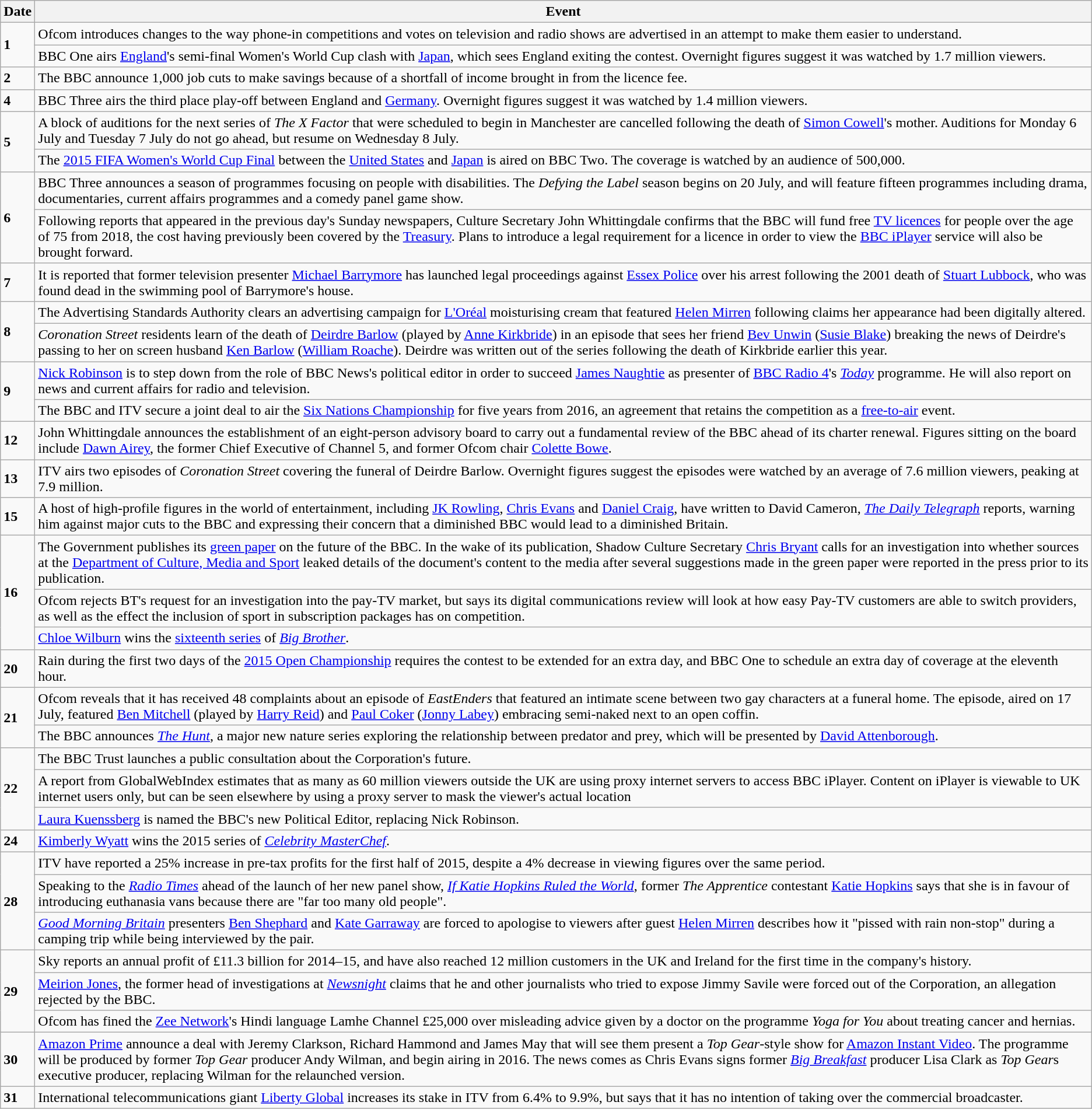<table class="wikitable">
<tr>
<th>Date</th>
<th>Event</th>
</tr>
<tr>
<td rowspan=2><strong>1</strong></td>
<td>Ofcom introduces changes to the way phone-in competitions and votes on television and radio shows are advertised in an attempt to make them easier to understand.</td>
</tr>
<tr>
<td>BBC One airs <a href='#'>England</a>'s semi-final Women's World Cup clash with <a href='#'>Japan</a>, which sees England exiting the contest. Overnight figures suggest it was watched by 1.7 million viewers.</td>
</tr>
<tr>
<td><strong>2</strong></td>
<td>The BBC announce 1,000 job cuts to make savings because of a shortfall of income brought in from the licence fee.</td>
</tr>
<tr>
<td><strong>4</strong></td>
<td>BBC Three airs the third place play-off between England and <a href='#'>Germany</a>. Overnight figures suggest it was watched by 1.4 million viewers.</td>
</tr>
<tr>
<td rowspan=2><strong>5</strong></td>
<td>A block of auditions for the next series of <em>The X Factor</em> that were scheduled to begin in Manchester are cancelled following the death of <a href='#'>Simon Cowell</a>'s mother. Auditions for Monday 6 July and Tuesday 7 July do not go ahead, but resume on Wednesday 8 July.</td>
</tr>
<tr>
<td>The <a href='#'>2015 FIFA Women's World Cup Final</a> between the <a href='#'>United States</a> and <a href='#'>Japan</a> is aired on BBC Two. The coverage is watched by an audience of 500,000.</td>
</tr>
<tr>
<td rowspan=2><strong>6</strong></td>
<td>BBC Three announces a season of programmes focusing on people with disabilities. The <em>Defying the Label</em> season begins on 20 July, and will feature fifteen programmes including drama, documentaries, current affairs programmes and a comedy panel game show.</td>
</tr>
<tr>
<td>Following reports that appeared in the previous day's Sunday newspapers, Culture Secretary John Whittingdale confirms that the BBC will fund free <a href='#'>TV licences</a> for people over the age of 75 from 2018, the cost having previously been covered by the <a href='#'>Treasury</a>. Plans to introduce a legal requirement for a licence in order to view the <a href='#'>BBC iPlayer</a> service will also be brought forward.</td>
</tr>
<tr>
<td><strong>7</strong></td>
<td>It is reported that former television presenter <a href='#'>Michael Barrymore</a> has launched legal proceedings against <a href='#'>Essex Police</a> over his arrest following the 2001 death of <a href='#'>Stuart Lubbock</a>, who was found dead in the swimming pool of Barrymore's house.</td>
</tr>
<tr>
<td rowspan=2><strong>8</strong></td>
<td>The Advertising Standards Authority clears an advertising campaign for <a href='#'>L'Oréal</a> moisturising cream that featured <a href='#'>Helen Mirren</a> following claims her appearance had been digitally altered.</td>
</tr>
<tr>
<td><em>Coronation Street</em> residents learn of the death of <a href='#'>Deirdre Barlow</a> (played by <a href='#'>Anne Kirkbride</a>) in an episode that sees her friend <a href='#'>Bev Unwin</a> (<a href='#'>Susie Blake</a>) breaking the news of Deirdre's passing to her on screen husband <a href='#'>Ken Barlow</a> (<a href='#'>William Roache</a>). Deirdre was written out of the series following the death of Kirkbride earlier this year.</td>
</tr>
<tr>
<td rowspan=2><strong>9</strong></td>
<td><a href='#'>Nick Robinson</a> is to step down from the role of BBC News's political editor in order to succeed <a href='#'>James Naughtie</a> as presenter of <a href='#'>BBC Radio 4</a>'s <em><a href='#'>Today</a></em> programme. He will also report on news and current affairs for radio and television.</td>
</tr>
<tr>
<td>The BBC and ITV secure a joint deal to air the <a href='#'>Six Nations Championship</a> for five years from 2016, an agreement that retains the competition as a <a href='#'>free-to-air</a> event.</td>
</tr>
<tr>
<td><strong>12</strong></td>
<td>John Whittingdale announces the establishment of an eight-person advisory board to carry out a fundamental review of the BBC ahead of its charter renewal. Figures sitting on the board include <a href='#'>Dawn Airey</a>, the former Chief Executive of Channel 5, and former Ofcom chair <a href='#'>Colette Bowe</a>.</td>
</tr>
<tr>
<td><strong>13</strong></td>
<td>ITV airs two episodes of <em>Coronation Street</em> covering the funeral of Deirdre Barlow. Overnight figures suggest the episodes were watched by an average of 7.6 million viewers, peaking at 7.9 million.</td>
</tr>
<tr>
<td><strong>15</strong></td>
<td>A host of high-profile figures in the world of entertainment, including <a href='#'>JK Rowling</a>, <a href='#'>Chris Evans</a> and <a href='#'>Daniel Craig</a>, have written to David Cameron, <em><a href='#'>The Daily Telegraph</a></em> reports, warning him against major cuts to the BBC and expressing their concern that a diminished BBC would lead to a diminished Britain.</td>
</tr>
<tr>
<td rowspan=3><strong>16</strong></td>
<td>The Government publishes its <a href='#'>green paper</a> on the future of the BBC. In the wake of its publication, Shadow Culture Secretary <a href='#'>Chris Bryant</a> calls for an investigation into whether sources at the <a href='#'>Department of Culture, Media and Sport</a> leaked details of the document's content to the media after several suggestions made in the green paper were reported in the press prior to its publication.</td>
</tr>
<tr>
<td>Ofcom rejects BT's request for an investigation into the pay-TV market, but says its digital communications review will look at how easy Pay-TV customers are able to switch providers, as well as the effect the inclusion of sport in subscription packages has on competition.</td>
</tr>
<tr>
<td><a href='#'>Chloe Wilburn</a> wins the <a href='#'>sixteenth series</a> of <em><a href='#'>Big Brother</a></em>.</td>
</tr>
<tr>
<td><strong>20</strong></td>
<td>Rain during the first two days of the <a href='#'>2015 Open Championship</a> requires the contest to be extended for an extra day, and BBC One to schedule an extra day of coverage at the eleventh hour.</td>
</tr>
<tr>
<td rowspan=2><strong>21</strong></td>
<td>Ofcom reveals that it has received 48 complaints about an episode of <em>EastEnders</em> that featured an intimate scene between two gay characters at a funeral home. The episode, aired on 17 July, featured <a href='#'>Ben Mitchell</a> (played by <a href='#'>Harry Reid</a>) and <a href='#'>Paul Coker</a> (<a href='#'>Jonny Labey</a>) embracing semi-naked next to an open coffin.</td>
</tr>
<tr>
<td>The BBC announces <em><a href='#'>The Hunt</a></em>, a major new nature series exploring the relationship between predator and prey, which will be presented by <a href='#'>David Attenborough</a>.</td>
</tr>
<tr>
<td rowspan=3><strong>22</strong></td>
<td>The BBC Trust launches a public consultation about the Corporation's future.</td>
</tr>
<tr>
<td>A report from GlobalWebIndex estimates that as many as 60 million viewers outside the UK are using proxy internet servers to access BBC iPlayer. Content on iPlayer is viewable to UK internet users only, but can be seen elsewhere by using a proxy server to mask the viewer's actual location</td>
</tr>
<tr>
<td><a href='#'>Laura Kuenssberg</a> is named the BBC's new Political Editor, replacing Nick Robinson.</td>
</tr>
<tr>
<td><strong>24</strong></td>
<td><a href='#'>Kimberly Wyatt</a> wins the 2015 series of <em><a href='#'>Celebrity MasterChef</a></em>.</td>
</tr>
<tr>
<td rowspan=3><strong>28</strong></td>
<td>ITV have reported a 25% increase in pre-tax profits for the first half of 2015, despite a 4% decrease in viewing figures over the same period.</td>
</tr>
<tr>
<td>Speaking to the <em><a href='#'>Radio Times</a></em> ahead of the launch of her new panel show, <em><a href='#'>If Katie Hopkins Ruled the World</a></em>, former <em>The Apprentice</em> contestant <a href='#'>Katie Hopkins</a> says that she is in favour of introducing euthanasia vans because there are "far too many old people".</td>
</tr>
<tr>
<td><em><a href='#'>Good Morning Britain</a></em> presenters <a href='#'>Ben Shephard</a> and <a href='#'>Kate Garraway</a> are forced to apologise to viewers after guest <a href='#'>Helen Mirren</a> describes how it "pissed with rain non-stop" during a camping trip while being interviewed by the pair.</td>
</tr>
<tr>
<td rowspan=3><strong>29</strong></td>
<td>Sky reports an annual profit of £11.3 billion for 2014–15, and have also reached 12 million customers in the UK and Ireland for the first time in the company's history.</td>
</tr>
<tr>
<td><a href='#'>Meirion Jones</a>, the former head of investigations at <em><a href='#'>Newsnight</a></em> claims that he and other journalists who tried to expose Jimmy Savile were forced out of the Corporation, an allegation rejected by the BBC.</td>
</tr>
<tr>
<td>Ofcom has fined the <a href='#'>Zee Network</a>'s Hindi language Lamhe Channel £25,000 over misleading advice given by a doctor on the programme <em>Yoga for You</em> about treating cancer and hernias.</td>
</tr>
<tr>
<td><strong>30</strong></td>
<td><a href='#'>Amazon Prime</a> announce a deal with Jeremy Clarkson, Richard Hammond and James May that will see them present a <em>Top Gear</em>-style show for <a href='#'>Amazon Instant Video</a>. The programme will be produced by former <em>Top Gear</em> producer Andy Wilman, and begin airing in 2016. The news comes as Chris Evans signs former <em><a href='#'>Big Breakfast</a></em> producer Lisa Clark as <em>Top Gear</em>s executive producer, replacing Wilman for the relaunched version.</td>
</tr>
<tr>
<td><strong>31</strong></td>
<td>International telecommunications giant <a href='#'>Liberty Global</a> increases its stake in ITV from 6.4% to 9.9%, but says that it has no intention of taking over the commercial broadcaster.</td>
</tr>
</table>
